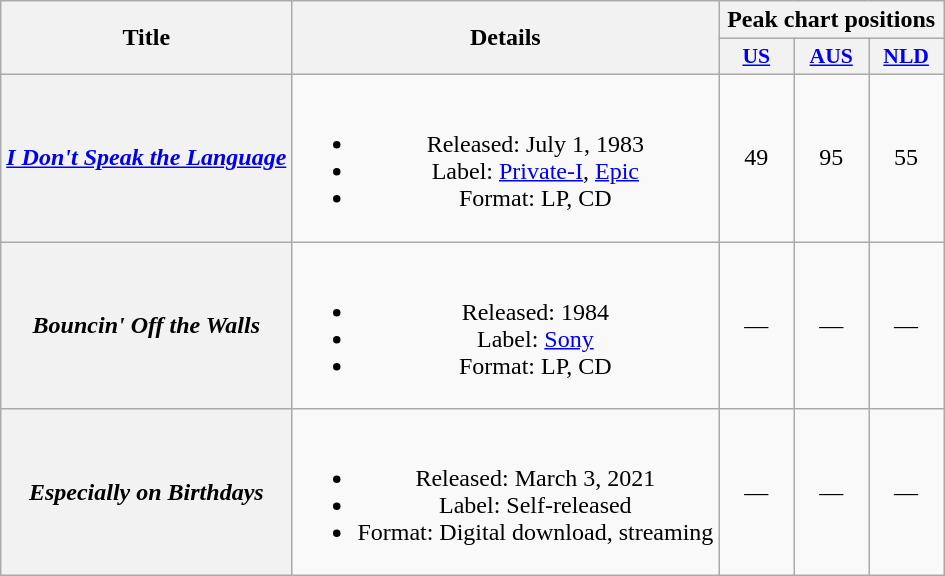<table class="wikitable plainrowheaders" style="text-align:center;">
<tr>
<th rowspan="2">Title</th>
<th rowspan="2">Details</th>
<th colspan="3">Peak chart positions</th>
</tr>
<tr>
<th scope="col" style="width:3em;font-size:90%;"><a href='#'>US</a><br></th>
<th scope="col" style="width:3em;font-size:90%;"><a href='#'>AUS</a><br></th>
<th scope="col" style="width:3em;font-size:90%;"><a href='#'>NLD</a><br></th>
</tr>
<tr>
<th scope="row"><em><a href='#'>I Don't Speak the Language</a></em></th>
<td><br><ul><li>Released: July 1, 1983</li><li>Label: <a href='#'>Private-I</a>, <a href='#'>Epic</a></li><li>Format: LP, CD</li></ul></td>
<td>49</td>
<td>95</td>
<td>55</td>
</tr>
<tr>
<th scope="row"><em>Bouncin' Off the Walls</em></th>
<td><br><ul><li>Released: 1984</li><li>Label: <a href='#'>Sony</a></li><li>Format: LP, CD</li></ul></td>
<td>—</td>
<td>—</td>
<td>—</td>
</tr>
<tr>
<th scope="row"><em>Especially on Birthdays</em></th>
<td><br><ul><li>Released: March 3, 2021</li><li>Label: Self-released</li><li>Format: Digital download, streaming</li></ul></td>
<td>—</td>
<td>—</td>
<td>—</td>
</tr>
</table>
